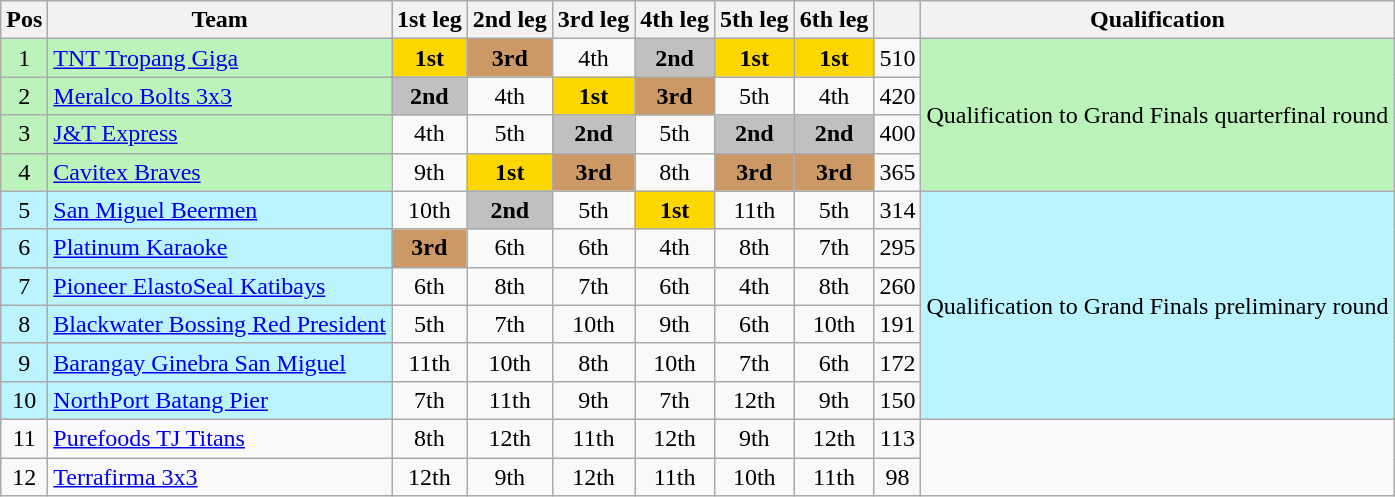<table class="wikitable" style="text-align:center">
<tr>
<th>Pos</th>
<th>Team</th>
<th>1st leg</th>
<th>2nd leg</th>
<th>3rd leg</th>
<th>4th leg</th>
<th>5th leg</th>
<th>6th leg</th>
<th></th>
<th>Qualification</th>
</tr>
<tr>
<td bgcolor=#bbf3bb>1</td>
<td bgcolor=#bbf3bb align=left><a href='#'>TNT Tropang Giga</a></td>
<td bgcolor=gold><strong>1st</strong></td>
<td bgcolor=#cc9966><strong>3rd</strong></td>
<td>4th</td>
<td bgcolor=silver><strong>2nd</strong></td>
<td bgcolor=gold><strong>1st</strong></td>
<td bgcolor=gold><strong>1st</strong></td>
<td>510</td>
<td bgcolor=#bbf3bb rowspan=4>Qualification to Grand Finals quarterfinal round</td>
</tr>
<tr>
<td bgcolor=#bbf3bb>2</td>
<td bgcolor=#bbf3bb align=left><a href='#'>Meralco Bolts 3x3</a></td>
<td bgcolor=silver><strong>2nd</strong></td>
<td>4th</td>
<td bgcolor=gold><strong>1st</strong></td>
<td bgcolor=#cc9966><strong>3rd</strong></td>
<td>5th</td>
<td>4th</td>
<td>420</td>
</tr>
<tr>
<td bgcolor=#bbf3bb>3</td>
<td bgcolor=#bbf3bb align=left><a href='#'>J&T Express</a></td>
<td>4th</td>
<td>5th</td>
<td bgcolor=silver><strong>2nd</strong></td>
<td>5th</td>
<td bgcolor=silver><strong>2nd</strong></td>
<td bgcolor=silver><strong>2nd</strong></td>
<td>400</td>
</tr>
<tr>
<td bgcolor=#bbf3bb>4</td>
<td bgcolor=#bbf3bb align=left><a href='#'>Cavitex Braves</a></td>
<td>9th</td>
<td bgcolor=gold><strong>1st</strong></td>
<td bgcolor=#cc9966><strong>3rd</strong></td>
<td>8th</td>
<td bgcolor=#cc9966><strong>3rd</strong></td>
<td bgcolor=#cc9966><strong>3rd</strong></td>
<td>365</td>
</tr>
<tr>
<td bgcolor=#bbf3ff>5</td>
<td bgcolor=#bbf3ff align=left><a href='#'>San Miguel Beermen</a></td>
<td>10th</td>
<td bgcolor=silver><strong>2nd</strong></td>
<td>5th</td>
<td bgcolor=gold><strong>1st</strong></td>
<td>11th</td>
<td>5th</td>
<td>314</td>
<td bgcolor=#bbf3ff rowspan=6>Qualification to Grand Finals preliminary round</td>
</tr>
<tr>
<td bgcolor=#bbf3ff>6</td>
<td bgcolor=#bbf3ff align=left><a href='#'>Platinum Karaoke</a></td>
<td bgcolor=#cc9966><strong>3rd</strong></td>
<td>6th</td>
<td>6th</td>
<td>4th</td>
<td>8th</td>
<td>7th</td>
<td>295</td>
</tr>
<tr>
<td bgcolor=#bbf3ff>7</td>
<td bgcolor=#bbf3ff align=left><a href='#'>Pioneer ElastoSeal Katibays</a></td>
<td>6th</td>
<td>8th</td>
<td>7th</td>
<td>6th</td>
<td>4th</td>
<td>8th</td>
<td>260</td>
</tr>
<tr>
<td bgcolor=#bbf3ff>8</td>
<td bgcolor=#bbf3ff align=left><a href='#'>Blackwater Bossing Red President</a></td>
<td>5th</td>
<td>7th</td>
<td>10th</td>
<td>9th</td>
<td>6th</td>
<td>10th</td>
<td>191</td>
</tr>
<tr>
<td bgcolor=#bbf3ff>9</td>
<td bgcolor=#bbf3ff align=left><a href='#'>Barangay Ginebra San Miguel</a></td>
<td>11th</td>
<td>10th</td>
<td>8th</td>
<td>10th</td>
<td>7th</td>
<td>6th</td>
<td>172</td>
</tr>
<tr>
<td bgcolor=#bbf3ff>10</td>
<td bgcolor=#bbf3ff align=left><a href='#'>NorthPort Batang Pier</a></td>
<td>7th</td>
<td>11th</td>
<td>9th</td>
<td>7th</td>
<td>12th</td>
<td>9th</td>
<td>150</td>
</tr>
<tr>
<td>11</td>
<td align=left><a href='#'>Purefoods TJ Titans</a></td>
<td>8th</td>
<td>12th</td>
<td>11th</td>
<td>12th</td>
<td>9th</td>
<td>12th</td>
<td>113</td>
</tr>
<tr>
<td>12</td>
<td align=left><a href='#'>Terrafirma 3x3</a></td>
<td>12th</td>
<td>9th</td>
<td>12th</td>
<td>11th</td>
<td>10th</td>
<td>11th</td>
<td>98</td>
</tr>
</table>
